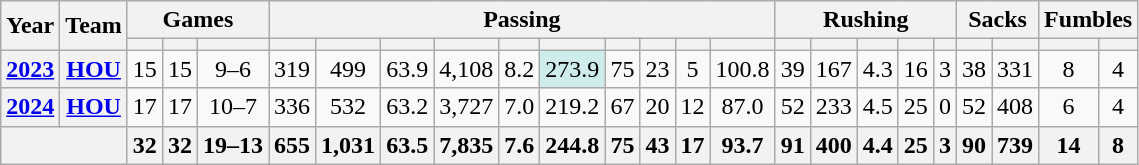<table class="wikitable" style="text-align:center;">
<tr>
<th rowspan="2">Year</th>
<th rowspan="2">Team</th>
<th colspan="3">Games</th>
<th colspan="10">Passing</th>
<th colspan="5">Rushing</th>
<th colspan="2">Sacks</th>
<th colspan="2">Fumbles</th>
</tr>
<tr>
<th></th>
<th></th>
<th></th>
<th></th>
<th></th>
<th></th>
<th></th>
<th></th>
<th></th>
<th></th>
<th></th>
<th></th>
<th></th>
<th></th>
<th></th>
<th></th>
<th></th>
<th></th>
<th></th>
<th></th>
<th></th>
<th></th>
</tr>
<tr>
<th><a href='#'>2023</a></th>
<th><a href='#'>HOU</a></th>
<td>15</td>
<td>15</td>
<td>9–6</td>
<td>319</td>
<td>499</td>
<td>63.9</td>
<td>4,108</td>
<td>8.2</td>
<td style="background:#cfecec;">273.9</td>
<td>75</td>
<td>23</td>
<td>5</td>
<td>100.8</td>
<td>39</td>
<td>167</td>
<td>4.3</td>
<td>16</td>
<td>3</td>
<td>38</td>
<td>331</td>
<td>8</td>
<td>4</td>
</tr>
<tr>
<th><a href='#'>2024</a></th>
<th><a href='#'>HOU</a></th>
<td>17</td>
<td>17</td>
<td>10–7</td>
<td>336</td>
<td>532</td>
<td>63.2</td>
<td>3,727</td>
<td>7.0</td>
<td>219.2</td>
<td>67</td>
<td>20</td>
<td>12</td>
<td>87.0</td>
<td>52</td>
<td>233</td>
<td>4.5</td>
<td>25</td>
<td>0</td>
<td>52</td>
<td>408</td>
<td>6</td>
<td>4</td>
</tr>
<tr>
<th colspan="2"></th>
<th>32</th>
<th>32</th>
<th>19–13</th>
<th>655</th>
<th>1,031</th>
<th>63.5</th>
<th>7,835</th>
<th>7.6</th>
<th>244.8</th>
<th>75</th>
<th>43</th>
<th>17</th>
<th>93.7</th>
<th>91</th>
<th>400</th>
<th>4.4</th>
<th>25</th>
<th>3</th>
<th>90</th>
<th>739</th>
<th>14</th>
<th>8</th>
</tr>
</table>
